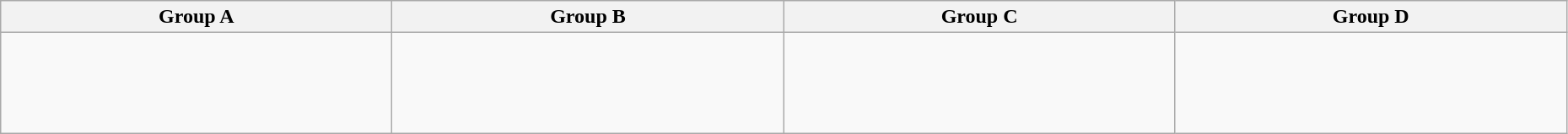<table class="wikitable" width=98%>
<tr>
<th width=25%>Group A</th>
<th width=25%>Group B</th>
<th width=25%>Group C</th>
<th width=25%>Group D</th>
</tr>
<tr>
<td><br> <br>
 <br>
</td>
<td><br> <br>
 <br>
 <br>
</td>
<td><br> <br>
 <br>
 <br>
</td>
<td><br> <br>
 <br>
 <br>
</td>
</tr>
</table>
